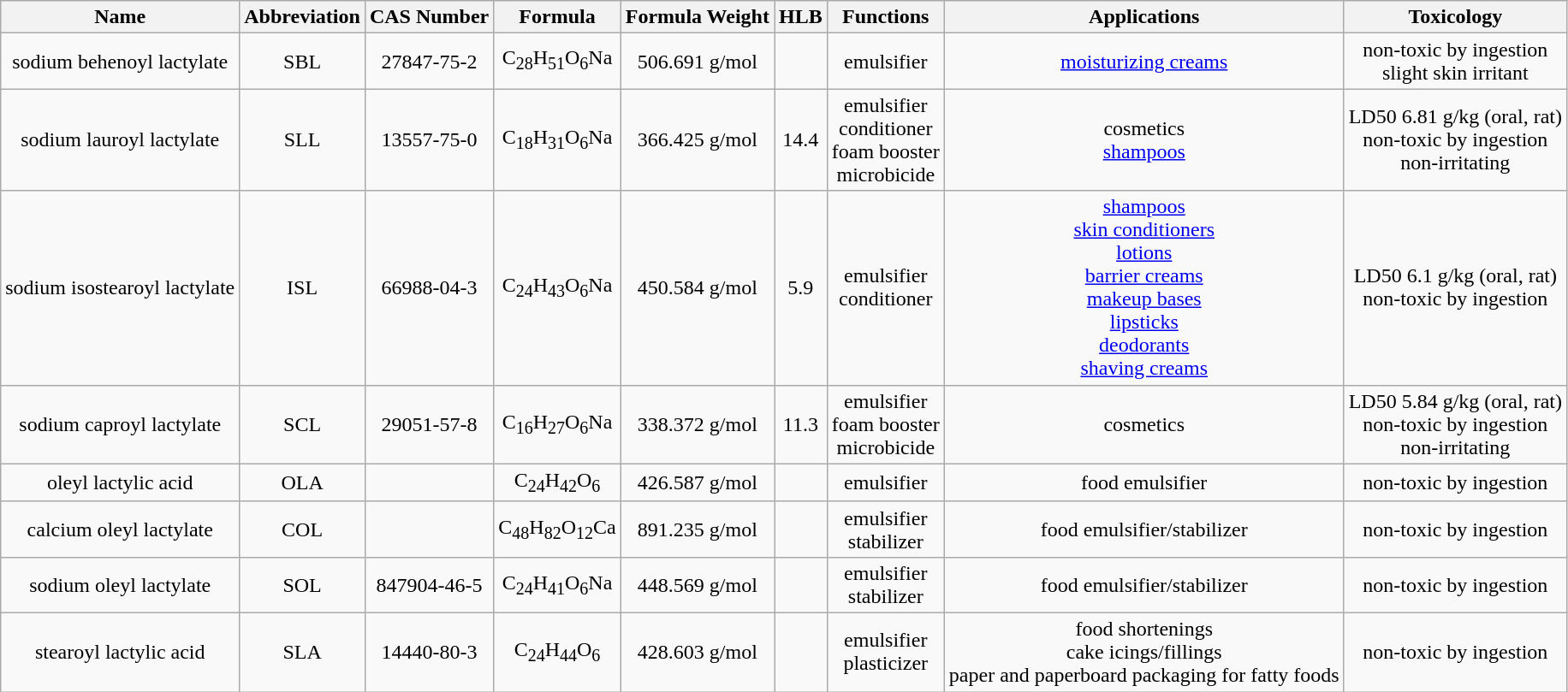<table class="wikitable">
<tr align = "center">
<th>Name</th>
<th>Abbreviation</th>
<th>CAS Number</th>
<th>Formula</th>
<th>Formula Weight</th>
<th>HLB</th>
<th>Functions</th>
<th>Applications</th>
<th>Toxicology</th>
</tr>
<tr align = "center">
<td>sodium behenoyl lactylate</td>
<td>SBL</td>
<td>27847-75-2</td>
<td>C<sub>28</sub>H<sub>51</sub>O<sub>6</sub>Na</td>
<td>506.691 g/mol</td>
<td></td>
<td>emulsifier</td>
<td><a href='#'>moisturizing creams</a></td>
<td>non-toxic by ingestion<br> slight skin irritant</td>
</tr>
<tr align = "center">
<td>sodium lauroyl lactylate</td>
<td>SLL</td>
<td>13557-75-0</td>
<td>C<sub>18</sub>H<sub>31</sub>O<sub>6</sub>Na</td>
<td>366.425 g/mol</td>
<td>14.4</td>
<td>emulsifier<br> conditioner<br> foam booster<br> microbicide</td>
<td>cosmetics<br> <a href='#'>shampoos</a></td>
<td>LD50 6.81 g/kg (oral, rat)<br> non-toxic by ingestion<br> non-irritating</td>
</tr>
<tr align = "center">
<td>sodium isostearoyl lactylate</td>
<td>ISL</td>
<td>66988-04-3</td>
<td>C<sub>24</sub>H<sub>43</sub>O<sub>6</sub>Na</td>
<td>450.584 g/mol</td>
<td>5.9</td>
<td>emulsifier<br> conditioner</td>
<td><a href='#'>shampoos</a><br> <a href='#'>skin conditioners</a><br> <a href='#'>lotions</a><br> <a href='#'>barrier creams</a><br> <a href='#'>makeup bases</a><br> <a href='#'>lipsticks</a><br> <a href='#'>deodorants</a><br> <a href='#'>shaving creams</a></td>
<td>LD50 6.1 g/kg (oral, rat)<br> non-toxic by ingestion</td>
</tr>
<tr align = "center">
<td>sodium caproyl lactylate</td>
<td>SCL</td>
<td>29051-57-8</td>
<td>C<sub>16</sub>H<sub>27</sub>O<sub>6</sub>Na</td>
<td>338.372 g/mol</td>
<td>11.3</td>
<td>emulsifier<br> foam booster<br> microbicide</td>
<td>cosmetics</td>
<td>LD50 5.84 g/kg (oral, rat)<br> non-toxic by ingestion<br> non-irritating</td>
</tr>
<tr align = "center">
<td>oleyl lactylic acid</td>
<td>OLA</td>
<td></td>
<td>C<sub>24</sub>H<sub>42</sub>O<sub>6</sub></td>
<td>426.587 g/mol</td>
<td></td>
<td>emulsifier</td>
<td>food emulsifier</td>
<td>non-toxic by ingestion</td>
</tr>
<tr align = "center">
<td>calcium oleyl lactylate</td>
<td>COL</td>
<td></td>
<td>C<sub>48</sub>H<sub>82</sub>O<sub>12</sub>Ca</td>
<td>891.235 g/mol</td>
<td></td>
<td>emulsifier<br> stabilizer</td>
<td>food emulsifier/stabilizer</td>
<td>non-toxic by ingestion</td>
</tr>
<tr align = "center">
<td>sodium oleyl lactylate</td>
<td>SOL</td>
<td>847904-46-5</td>
<td>C<sub>24</sub>H<sub>41</sub>O<sub>6</sub>Na</td>
<td>448.569 g/mol</td>
<td></td>
<td>emulsifier<br> stabilizer</td>
<td>food emulsifier/stabilizer</td>
<td>non-toxic by ingestion</td>
</tr>
<tr align = "center">
<td>stearoyl lactylic acid</td>
<td>SLA</td>
<td>14440-80-3</td>
<td>C<sub>24</sub>H<sub>44</sub>O<sub>6</sub></td>
<td>428.603 g/mol</td>
<td></td>
<td>emulsifier<br> plasticizer</td>
<td>food shortenings<br> cake icings/fillings<br> paper and paperboard packaging for fatty foods</td>
<td>non-toxic by ingestion</td>
</tr>
</table>
